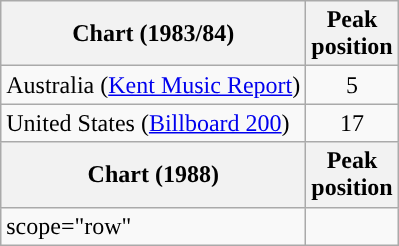<table class="wikitable">
<tr>
<th scope="col">Chart (1983/84)</th>
<th>Peak<br>position</th>
</tr>
<tr>
<td>Australia (<a href='#'>Kent Music Report</a>)</td>
<td style="text-align:center;">5</td>
</tr>
<tr>
<td>United States (<a href='#'>Billboard 200</a>)</td>
<td style="text-align:center;">17</td>
</tr>
<tr>
<th scope="col">Chart (1988)</th>
<th scope="col">Peak<br>position</th>
</tr>
<tr>
<td>scope="row"</td>
</tr>
</table>
